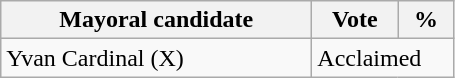<table class="wikitable">
<tr>
<th bgcolor="#DDDDFF" width="200px">Mayoral candidate</th>
<th bgcolor="#DDDDFF" width="50px">Vote</th>
<th bgcolor="#DDDDFF"  width="30px">%</th>
</tr>
<tr>
<td>Yvan Cardinal (X)</td>
<td colspan="2">Acclaimed</td>
</tr>
</table>
